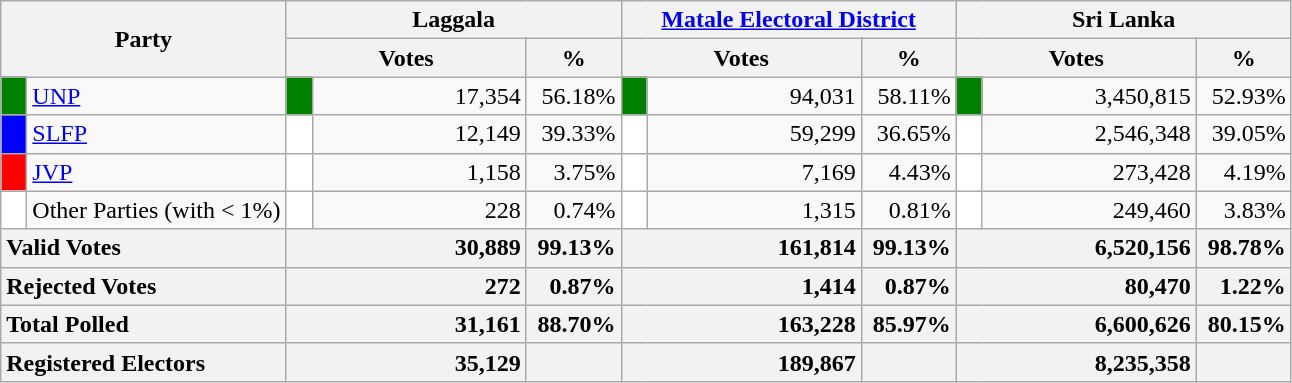<table class="wikitable">
<tr>
<th colspan="2" width="144px"rowspan="2">Party</th>
<th colspan="3" width="216px">Laggala</th>
<th colspan="3" width="216px"><a href='#'>Matale Electoral District</a></th>
<th colspan="3" width="216px">Sri Lanka</th>
</tr>
<tr>
<th colspan="2" width="144px">Votes</th>
<th>%</th>
<th colspan="2" width="144px">Votes</th>
<th>%</th>
<th colspan="2" width="144px">Votes</th>
<th>%</th>
</tr>
<tr>
<td style="background-color:green;" width="10px"></td>
<td style="text-align:left;"><a href='#'>UNP</a></td>
<td style="background-color:green;" width="10px"></td>
<td style="text-align:right;">17,354</td>
<td style="text-align:right;">56.18%</td>
<td style="background-color:green;" width="10px"></td>
<td style="text-align:right;">94,031</td>
<td style="text-align:right;">58.11%</td>
<td style="background-color:green;" width="10px"></td>
<td style="text-align:right;">3,450,815</td>
<td style="text-align:right;">52.93%</td>
</tr>
<tr>
<td style="background-color:blue;" width="10px"></td>
<td style="text-align:left;"><a href='#'>SLFP</a></td>
<td style="background-color:white;" width="10px"></td>
<td style="text-align:right;">12,149</td>
<td style="text-align:right;">39.33%</td>
<td style="background-color:white;" width="10px"></td>
<td style="text-align:right;">59,299</td>
<td style="text-align:right;">36.65%</td>
<td style="background-color:white;" width="10px"></td>
<td style="text-align:right;">2,546,348</td>
<td style="text-align:right;">39.05%</td>
</tr>
<tr>
<td style="background-color:red;" width="10px"></td>
<td style="text-align:left;"><a href='#'>JVP</a></td>
<td style="background-color:white;" width="10px"></td>
<td style="text-align:right;">1,158</td>
<td style="text-align:right;">3.75%</td>
<td style="background-color:white;" width="10px"></td>
<td style="text-align:right;">7,169</td>
<td style="text-align:right;">4.43%</td>
<td style="background-color:white;" width="10px"></td>
<td style="text-align:right;">273,428</td>
<td style="text-align:right;">4.19%</td>
</tr>
<tr>
<td style="background-color:white;" width="10px"></td>
<td style="text-align:left;">Other Parties (with < 1%)</td>
<td style="background-color:white;" width="10px"></td>
<td style="text-align:right;">228</td>
<td style="text-align:right;">0.74%</td>
<td style="background-color:white;" width="10px"></td>
<td style="text-align:right;">1,315</td>
<td style="text-align:right;">0.81%</td>
<td style="background-color:white;" width="10px"></td>
<td style="text-align:right;">249,460</td>
<td style="text-align:right;">3.83%</td>
</tr>
<tr>
<th colspan="2" width="144px"style="text-align:left;">Valid Votes</th>
<th style="text-align:right;"colspan="2" width="144px">30,889</th>
<th style="text-align:right;">99.13%</th>
<th style="text-align:right;"colspan="2" width="144px">161,814</th>
<th style="text-align:right;">99.13%</th>
<th style="text-align:right;"colspan="2" width="144px">6,520,156</th>
<th style="text-align:right;">98.78%</th>
</tr>
<tr>
<th colspan="2" width="144px"style="text-align:left;">Rejected Votes</th>
<th style="text-align:right;"colspan="2" width="144px">272</th>
<th style="text-align:right;">0.87%</th>
<th style="text-align:right;"colspan="2" width="144px">1,414</th>
<th style="text-align:right;">0.87%</th>
<th style="text-align:right;"colspan="2" width="144px">80,470</th>
<th style="text-align:right;">1.22%</th>
</tr>
<tr>
<th colspan="2" width="144px"style="text-align:left;">Total Polled</th>
<th style="text-align:right;"colspan="2" width="144px">31,161</th>
<th style="text-align:right;">88.70%</th>
<th style="text-align:right;"colspan="2" width="144px">163,228</th>
<th style="text-align:right;">85.97%</th>
<th style="text-align:right;"colspan="2" width="144px">6,600,626</th>
<th style="text-align:right;">80.15%</th>
</tr>
<tr>
<th colspan="2" width="144px"style="text-align:left;">Registered Electors</th>
<th style="text-align:right;"colspan="2" width="144px">35,129</th>
<th></th>
<th style="text-align:right;"colspan="2" width="144px">189,867</th>
<th></th>
<th style="text-align:right;"colspan="2" width="144px">8,235,358</th>
<th></th>
</tr>
</table>
